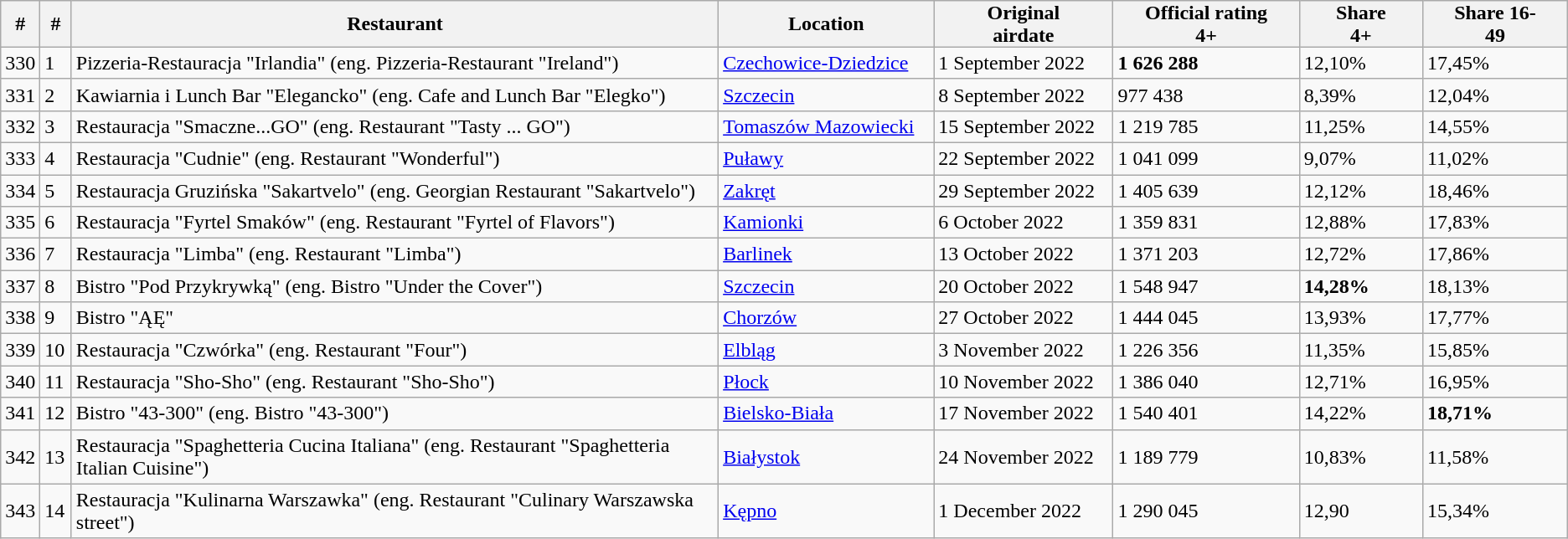<table class=wikitable>
<tr>
<th style="padding: 0px 8px">#</th>
<th style="padding: 0px 8px">#</th>
<th style="padding: 0px 35px">Restaurant</th>
<th style="padding: 0px 55px">Location</th>
<th style="padding: 0px 20px">Original airdate</th>
<th style="padding: 0px 20px">Official rating 4+</th>
<th style="padding: 0px 20px">Share 4+</th>
<th style="padding: 0px 20px">Share 16-49</th>
</tr>
<tr>
<td>330</td>
<td>1</td>
<td>Pizzeria-Restauracja "Irlandia" (eng. Pizzeria-Restaurant "Ireland") </td>
<td><a href='#'>Czechowice-Dziedzice</a></td>
<td>1 September 2022</td>
<td><strong>1 626 288</strong></td>
<td>12,10%</td>
<td>17,45%</td>
</tr>
<tr>
<td>331</td>
<td>2</td>
<td>Kawiarnia i Lunch Bar "Elegancko" (eng. Cafe and Lunch Bar "Elegko") </td>
<td><a href='#'>Szczecin</a></td>
<td>8 September 2022</td>
<td>977 438</td>
<td>8,39%</td>
<td>12,04%</td>
</tr>
<tr>
<td>332</td>
<td>3</td>
<td>Restauracja "Smaczne...GO" (eng. Restaurant "Tasty ... GO") </td>
<td><a href='#'>Tomaszów Mazowiecki</a></td>
<td>15 September 2022</td>
<td>1 219 785</td>
<td>11,25%</td>
<td>14,55%</td>
</tr>
<tr>
<td>333</td>
<td>4</td>
<td>Restauracja "Cudnie" (eng. Restaurant "Wonderful") </td>
<td><a href='#'>Puławy</a></td>
<td>22 September 2022</td>
<td>1 041 099</td>
<td>9,07%</td>
<td>11,02%</td>
</tr>
<tr>
<td>334</td>
<td>5</td>
<td>Restauracja Gruzińska "Sakartvelo" (eng. Georgian Restaurant "Sakartvelo") </td>
<td><a href='#'>Zakręt</a></td>
<td>29 September 2022</td>
<td>1 405 639</td>
<td>12,12%</td>
<td>18,46%</td>
</tr>
<tr>
<td>335</td>
<td>6</td>
<td>Restauracja "Fyrtel Smaków" (eng. Restaurant "Fyrtel of Flavors") </td>
<td><a href='#'>Kamionki</a></td>
<td>6 October 2022</td>
<td>1 359 831</td>
<td>12,88%</td>
<td>17,83%</td>
</tr>
<tr>
<td>336</td>
<td>7</td>
<td>Restauracja "Limba" (eng. Restaurant "Limba") </td>
<td><a href='#'>Barlinek</a></td>
<td>13 October 2022</td>
<td>1 371 203</td>
<td>12,72%</td>
<td>17,86%</td>
</tr>
<tr>
<td>337</td>
<td>8</td>
<td>Bistro "Pod Przykrywką" (eng. Bistro "Under the Cover") </td>
<td><a href='#'>Szczecin</a></td>
<td>20 October 2022</td>
<td>1 548 947</td>
<td><strong>14,28%</strong></td>
<td>18,13%</td>
</tr>
<tr>
<td>338</td>
<td>9</td>
<td>Bistro "ĄĘ" </td>
<td><a href='#'>Chorzów</a></td>
<td>27 October 2022</td>
<td>1 444 045</td>
<td>13,93%</td>
<td>17,77%</td>
</tr>
<tr>
<td>339</td>
<td>10</td>
<td>Restauracja "Czwórka" (eng. Restaurant "Four") </td>
<td><a href='#'>Elbląg</a></td>
<td>3 November 2022</td>
<td>1 226 356</td>
<td>11,35%</td>
<td>15,85%</td>
</tr>
<tr>
<td>340</td>
<td>11</td>
<td>Restauracja "Sho-Sho" (eng. Restaurant "Sho-Sho") </td>
<td><a href='#'>Płock</a></td>
<td>10 November 2022</td>
<td>1 386 040</td>
<td>12,71%</td>
<td>16,95%</td>
</tr>
<tr>
<td>341</td>
<td>12</td>
<td>Bistro "43-300" (eng. Bistro "43-300") </td>
<td><a href='#'>Bielsko-Biała</a></td>
<td>17 November 2022</td>
<td>1 540 401</td>
<td>14,22%</td>
<td><strong>18,71%</strong></td>
</tr>
<tr>
<td>342</td>
<td>13</td>
<td>Restauracja "Spaghetteria Cucina Italiana" (eng. Restaurant "Spaghetteria Italian Cuisine") </td>
<td><a href='#'>Białystok</a></td>
<td>24 November 2022</td>
<td>1 189 779</td>
<td>10,83%</td>
<td>11,58%</td>
</tr>
<tr>
<td>343</td>
<td>14</td>
<td>Restauracja "Kulinarna Warszawka" (eng. Restaurant "Culinary Warszawska street") </td>
<td><a href='#'>Kępno</a></td>
<td>1 December 2022</td>
<td>1 290 045</td>
<td>12,90</td>
<td>15,34%</td>
</tr>
</table>
